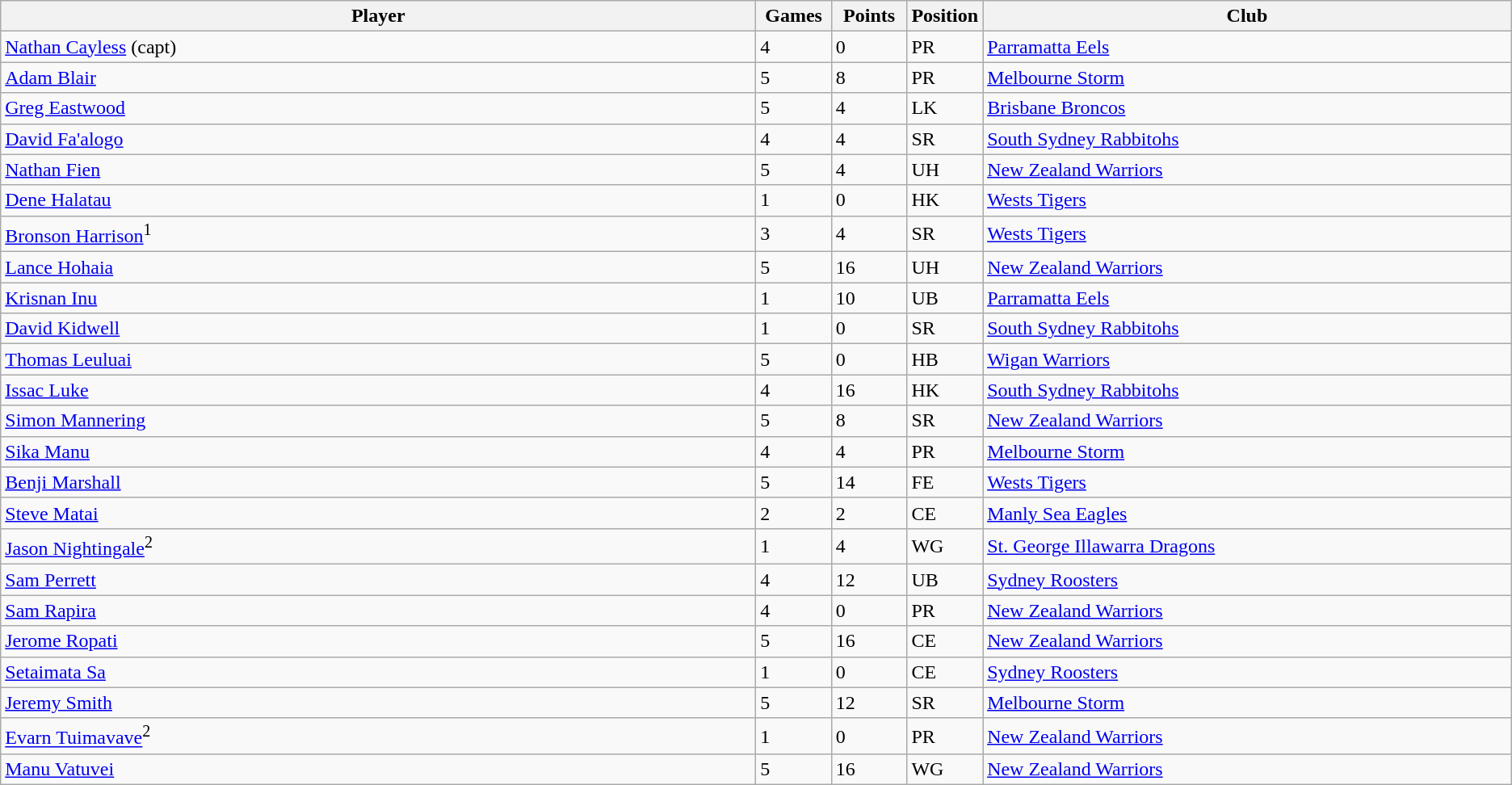<table class="wikitable">
<tr bgcolor=#FFFFFF>
<th !width=25%>Player</th>
<th width=5%>Games</th>
<th width=5%>Points</th>
<th width=5%>Position</th>
<th width=35%>Club</th>
</tr>
<tr>
<td><a href='#'>Nathan Cayless</a> (capt)</td>
<td>4</td>
<td>0</td>
<td>PR</td>
<td> <a href='#'>Parramatta Eels</a></td>
</tr>
<tr>
<td><a href='#'>Adam Blair</a></td>
<td>5</td>
<td>8</td>
<td>PR</td>
<td> <a href='#'>Melbourne Storm</a></td>
</tr>
<tr>
<td><a href='#'>Greg Eastwood</a></td>
<td>5</td>
<td>4</td>
<td>LK</td>
<td> <a href='#'>Brisbane Broncos</a></td>
</tr>
<tr>
<td><a href='#'>David Fa'alogo</a></td>
<td>4</td>
<td>4</td>
<td>SR</td>
<td> <a href='#'>South Sydney Rabbitohs</a></td>
</tr>
<tr>
<td><a href='#'>Nathan Fien</a></td>
<td>5</td>
<td>4</td>
<td>UH</td>
<td> <a href='#'>New Zealand Warriors</a></td>
</tr>
<tr>
<td><a href='#'>Dene Halatau</a></td>
<td>1</td>
<td>0</td>
<td>HK</td>
<td> <a href='#'>Wests Tigers</a></td>
</tr>
<tr>
<td><a href='#'>Bronson Harrison</a><sup>1</sup></td>
<td>3</td>
<td>4</td>
<td>SR</td>
<td> <a href='#'>Wests Tigers</a></td>
</tr>
<tr>
<td><a href='#'>Lance Hohaia</a></td>
<td>5</td>
<td>16</td>
<td>UH</td>
<td> <a href='#'>New Zealand Warriors</a></td>
</tr>
<tr>
<td><a href='#'>Krisnan Inu</a></td>
<td>1</td>
<td>10</td>
<td>UB</td>
<td> <a href='#'>Parramatta Eels</a></td>
</tr>
<tr>
<td><a href='#'>David Kidwell</a></td>
<td>1</td>
<td>0</td>
<td>SR</td>
<td> <a href='#'>South Sydney Rabbitohs</a></td>
</tr>
<tr>
<td><a href='#'>Thomas Leuluai</a></td>
<td>5</td>
<td>0</td>
<td>HB</td>
<td> <a href='#'>Wigan Warriors</a></td>
</tr>
<tr>
<td><a href='#'>Issac Luke</a></td>
<td>4</td>
<td>16</td>
<td>HK</td>
<td> <a href='#'>South Sydney Rabbitohs</a></td>
</tr>
<tr>
<td><a href='#'>Simon Mannering</a></td>
<td>5</td>
<td>8</td>
<td>SR</td>
<td> <a href='#'>New Zealand Warriors</a></td>
</tr>
<tr>
<td><a href='#'>Sika Manu</a></td>
<td>4</td>
<td>4</td>
<td>PR</td>
<td> <a href='#'>Melbourne Storm</a></td>
</tr>
<tr>
<td><a href='#'>Benji Marshall</a></td>
<td>5</td>
<td>14</td>
<td>FE</td>
<td> <a href='#'>Wests Tigers</a></td>
</tr>
<tr>
<td><a href='#'>Steve Matai</a></td>
<td>2</td>
<td>2</td>
<td>CE</td>
<td> <a href='#'>Manly Sea Eagles</a></td>
</tr>
<tr>
<td><a href='#'>Jason Nightingale</a><sup>2</sup></td>
<td>1</td>
<td>4</td>
<td>WG</td>
<td> <a href='#'>St. George Illawarra Dragons</a></td>
</tr>
<tr>
<td><a href='#'>Sam Perrett</a></td>
<td>4</td>
<td>12</td>
<td>UB</td>
<td> <a href='#'>Sydney Roosters</a></td>
</tr>
<tr>
<td><a href='#'>Sam Rapira</a></td>
<td>4</td>
<td>0</td>
<td>PR</td>
<td> <a href='#'>New Zealand Warriors</a></td>
</tr>
<tr>
<td><a href='#'>Jerome Ropati</a></td>
<td>5</td>
<td>16</td>
<td>CE</td>
<td> <a href='#'>New Zealand Warriors</a></td>
</tr>
<tr>
<td><a href='#'>Setaimata Sa</a></td>
<td>1</td>
<td>0</td>
<td>CE</td>
<td> <a href='#'>Sydney Roosters</a></td>
</tr>
<tr>
<td><a href='#'>Jeremy Smith</a></td>
<td>5</td>
<td>12</td>
<td>SR</td>
<td> <a href='#'>Melbourne Storm</a></td>
</tr>
<tr>
<td><a href='#'>Evarn Tuimavave</a><sup>2</sup></td>
<td>1</td>
<td>0</td>
<td>PR</td>
<td> <a href='#'>New Zealand Warriors</a></td>
</tr>
<tr>
<td><a href='#'>Manu Vatuvei</a></td>
<td>5</td>
<td>16</td>
<td>WG</td>
<td> <a href='#'>New Zealand Warriors</a></td>
</tr>
</table>
